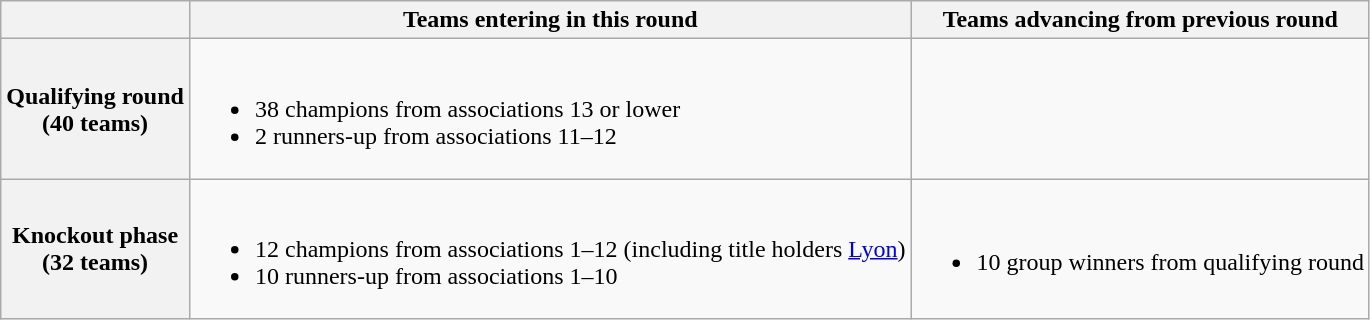<table class="wikitable">
<tr>
<th></th>
<th>Teams entering in this round</th>
<th>Teams advancing from previous round</th>
</tr>
<tr>
<th>Qualifying round<br>(40 teams)</th>
<td><br><ul><li>38 champions from associations 13 or lower</li><li>2 runners-up from associations 11–12</li></ul></td>
<td></td>
</tr>
<tr>
<th>Knockout phase<br>(32 teams)</th>
<td><br><ul><li>12 champions from associations 1–12 (including title holders <a href='#'>Lyon</a>)</li><li>10 runners-up from associations 1–10</li></ul></td>
<td><br><ul><li>10 group winners from qualifying round</li></ul></td>
</tr>
</table>
